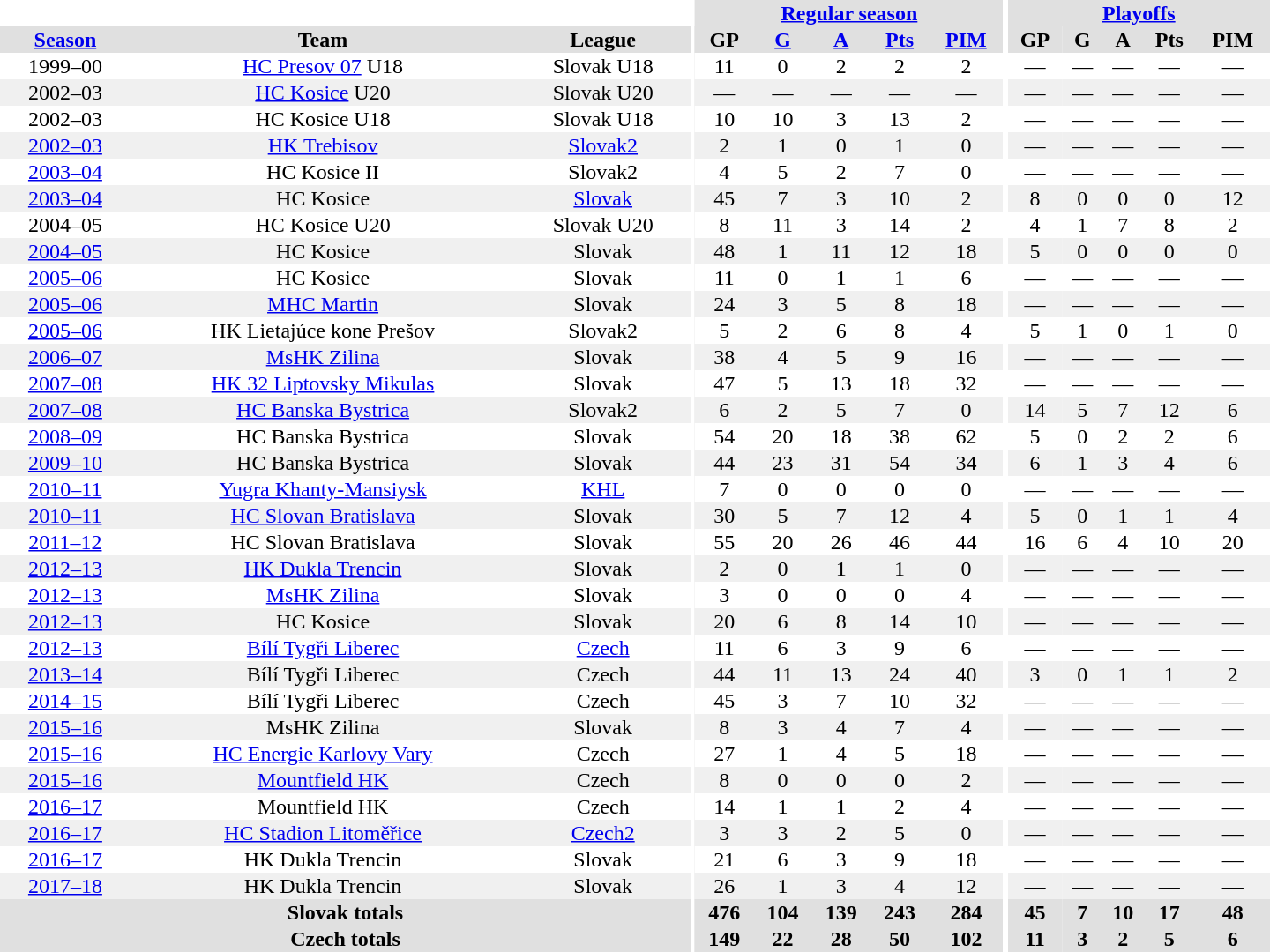<table border="0" cellpadding="1" cellspacing="0" style="text-align:center; width:60em">
<tr bgcolor="#e0e0e0">
<th colspan="3" bgcolor="#ffffff"></th>
<th rowspan="99" bgcolor="#ffffff"></th>
<th colspan="5"><a href='#'>Regular season</a></th>
<th rowspan="99" bgcolor="#ffffff"></th>
<th colspan="5"><a href='#'>Playoffs</a></th>
</tr>
<tr bgcolor="#e0e0e0">
<th><a href='#'>Season</a></th>
<th>Team</th>
<th>League</th>
<th>GP</th>
<th><a href='#'>G</a></th>
<th><a href='#'>A</a></th>
<th><a href='#'>Pts</a></th>
<th><a href='#'>PIM</a></th>
<th>GP</th>
<th>G</th>
<th>A</th>
<th>Pts</th>
<th>PIM</th>
</tr>
<tr>
<td>1999–00</td>
<td><a href='#'>HC Presov 07</a> U18</td>
<td>Slovak U18</td>
<td>11</td>
<td>0</td>
<td>2</td>
<td>2</td>
<td>2</td>
<td>—</td>
<td>—</td>
<td>—</td>
<td>—</td>
<td>—</td>
</tr>
<tr bgcolor="#f0f0f0">
<td>2002–03</td>
<td><a href='#'>HC Kosice</a> U20</td>
<td>Slovak U20</td>
<td>—</td>
<td>—</td>
<td>—</td>
<td>—</td>
<td>—</td>
<td>—</td>
<td>—</td>
<td>—</td>
<td>—</td>
<td>—</td>
</tr>
<tr>
<td>2002–03</td>
<td>HC Kosice U18</td>
<td>Slovak U18</td>
<td>10</td>
<td>10</td>
<td>3</td>
<td>13</td>
<td>2</td>
<td>—</td>
<td>—</td>
<td>—</td>
<td>—</td>
<td>—</td>
</tr>
<tr bgcolor="#f0f0f0">
<td><a href='#'>2002–03</a></td>
<td><a href='#'>HK Trebisov</a></td>
<td><a href='#'>Slovak2</a></td>
<td>2</td>
<td>1</td>
<td>0</td>
<td>1</td>
<td>0</td>
<td>—</td>
<td>—</td>
<td>—</td>
<td>—</td>
<td>—</td>
</tr>
<tr>
<td><a href='#'>2003–04</a></td>
<td>HC Kosice II</td>
<td>Slovak2</td>
<td>4</td>
<td>5</td>
<td>2</td>
<td>7</td>
<td>0</td>
<td>—</td>
<td>—</td>
<td>—</td>
<td>—</td>
<td>—</td>
</tr>
<tr bgcolor="#f0f0f0">
<td><a href='#'>2003–04</a></td>
<td>HC Kosice</td>
<td><a href='#'>Slovak</a></td>
<td>45</td>
<td>7</td>
<td>3</td>
<td>10</td>
<td>2</td>
<td>8</td>
<td>0</td>
<td>0</td>
<td>0</td>
<td>12</td>
</tr>
<tr>
<td>2004–05</td>
<td>HC Kosice U20</td>
<td>Slovak U20</td>
<td>8</td>
<td>11</td>
<td>3</td>
<td>14</td>
<td>2</td>
<td>4</td>
<td>1</td>
<td>7</td>
<td>8</td>
<td>2</td>
</tr>
<tr bgcolor="#f0f0f0">
<td><a href='#'>2004–05</a></td>
<td>HC Kosice</td>
<td>Slovak</td>
<td>48</td>
<td>1</td>
<td>11</td>
<td>12</td>
<td>18</td>
<td>5</td>
<td>0</td>
<td>0</td>
<td>0</td>
<td>0</td>
</tr>
<tr>
<td><a href='#'>2005–06</a></td>
<td>HC Kosice</td>
<td>Slovak</td>
<td>11</td>
<td>0</td>
<td>1</td>
<td>1</td>
<td>6</td>
<td>—</td>
<td>—</td>
<td>—</td>
<td>—</td>
<td>—</td>
</tr>
<tr bgcolor="#f0f0f0">
<td><a href='#'>2005–06</a></td>
<td><a href='#'>MHC Martin</a></td>
<td>Slovak</td>
<td>24</td>
<td>3</td>
<td>5</td>
<td>8</td>
<td>18</td>
<td>—</td>
<td>—</td>
<td>—</td>
<td>—</td>
<td>—</td>
</tr>
<tr>
<td><a href='#'>2005–06</a></td>
<td>HK Lietajúce kone Prešov</td>
<td>Slovak2</td>
<td>5</td>
<td>2</td>
<td>6</td>
<td>8</td>
<td>4</td>
<td>5</td>
<td>1</td>
<td>0</td>
<td>1</td>
<td>0</td>
</tr>
<tr bgcolor="#f0f0f0">
<td><a href='#'>2006–07</a></td>
<td><a href='#'>MsHK Zilina</a></td>
<td>Slovak</td>
<td>38</td>
<td>4</td>
<td>5</td>
<td>9</td>
<td>16</td>
<td>—</td>
<td>—</td>
<td>—</td>
<td>—</td>
<td>—</td>
</tr>
<tr>
<td><a href='#'>2007–08</a></td>
<td><a href='#'>HK 32 Liptovsky Mikulas</a></td>
<td>Slovak</td>
<td>47</td>
<td>5</td>
<td>13</td>
<td>18</td>
<td>32</td>
<td>—</td>
<td>—</td>
<td>—</td>
<td>—</td>
<td>—</td>
</tr>
<tr bgcolor="#f0f0f0">
<td><a href='#'>2007–08</a></td>
<td><a href='#'>HC Banska Bystrica</a></td>
<td>Slovak2</td>
<td>6</td>
<td>2</td>
<td>5</td>
<td>7</td>
<td>0</td>
<td>14</td>
<td>5</td>
<td>7</td>
<td>12</td>
<td>6</td>
</tr>
<tr>
<td><a href='#'>2008–09</a></td>
<td>HC Banska Bystrica</td>
<td>Slovak</td>
<td>54</td>
<td>20</td>
<td>18</td>
<td>38</td>
<td>62</td>
<td>5</td>
<td>0</td>
<td>2</td>
<td>2</td>
<td>6</td>
</tr>
<tr bgcolor="#f0f0f0">
<td><a href='#'>2009–10</a></td>
<td>HC Banska Bystrica</td>
<td>Slovak</td>
<td>44</td>
<td>23</td>
<td>31</td>
<td>54</td>
<td>34</td>
<td>6</td>
<td>1</td>
<td>3</td>
<td>4</td>
<td>6</td>
</tr>
<tr>
<td><a href='#'>2010–11</a></td>
<td><a href='#'>Yugra Khanty-Mansiysk</a></td>
<td><a href='#'>KHL</a></td>
<td>7</td>
<td>0</td>
<td>0</td>
<td>0</td>
<td>0</td>
<td>—</td>
<td>—</td>
<td>—</td>
<td>—</td>
<td>—</td>
</tr>
<tr bgcolor="#f0f0f0">
<td><a href='#'>2010–11</a></td>
<td><a href='#'>HC Slovan Bratislava</a></td>
<td>Slovak</td>
<td>30</td>
<td>5</td>
<td>7</td>
<td>12</td>
<td>4</td>
<td>5</td>
<td>0</td>
<td>1</td>
<td>1</td>
<td>4</td>
</tr>
<tr>
<td><a href='#'>2011–12</a></td>
<td>HC Slovan Bratislava</td>
<td>Slovak</td>
<td>55</td>
<td>20</td>
<td>26</td>
<td>46</td>
<td>44</td>
<td>16</td>
<td>6</td>
<td>4</td>
<td>10</td>
<td>20</td>
</tr>
<tr bgcolor="#f0f0f0">
<td><a href='#'>2012–13</a></td>
<td><a href='#'>HK Dukla Trencin</a></td>
<td>Slovak</td>
<td>2</td>
<td>0</td>
<td>1</td>
<td>1</td>
<td>0</td>
<td>—</td>
<td>—</td>
<td>—</td>
<td>—</td>
<td>—</td>
</tr>
<tr>
<td><a href='#'>2012–13</a></td>
<td><a href='#'>MsHK Zilina</a></td>
<td>Slovak</td>
<td>3</td>
<td>0</td>
<td>0</td>
<td>0</td>
<td>4</td>
<td>—</td>
<td>—</td>
<td>—</td>
<td>—</td>
<td>—</td>
</tr>
<tr bgcolor="#f0f0f0">
<td><a href='#'>2012–13</a></td>
<td>HC Kosice</td>
<td>Slovak</td>
<td>20</td>
<td>6</td>
<td>8</td>
<td>14</td>
<td>10</td>
<td>—</td>
<td>—</td>
<td>—</td>
<td>—</td>
<td>—</td>
</tr>
<tr>
<td><a href='#'>2012–13</a></td>
<td><a href='#'>Bílí Tygři Liberec</a></td>
<td><a href='#'>Czech</a></td>
<td>11</td>
<td>6</td>
<td>3</td>
<td>9</td>
<td>6</td>
<td>—</td>
<td>—</td>
<td>—</td>
<td>—</td>
<td>—</td>
</tr>
<tr bgcolor="#f0f0f0">
<td><a href='#'>2013–14</a></td>
<td>Bílí Tygři Liberec</td>
<td>Czech</td>
<td>44</td>
<td>11</td>
<td>13</td>
<td>24</td>
<td>40</td>
<td>3</td>
<td>0</td>
<td>1</td>
<td>1</td>
<td>2</td>
</tr>
<tr>
<td><a href='#'>2014–15</a></td>
<td>Bílí Tygři Liberec</td>
<td>Czech</td>
<td>45</td>
<td>3</td>
<td>7</td>
<td>10</td>
<td>32</td>
<td>—</td>
<td>—</td>
<td>—</td>
<td>—</td>
<td>—</td>
</tr>
<tr bgcolor="#f0f0f0">
<td><a href='#'>2015–16</a></td>
<td>MsHK Zilina</td>
<td>Slovak</td>
<td>8</td>
<td>3</td>
<td>4</td>
<td>7</td>
<td>4</td>
<td>—</td>
<td>—</td>
<td>—</td>
<td>—</td>
<td>—</td>
</tr>
<tr>
<td><a href='#'>2015–16</a></td>
<td><a href='#'>HC Energie Karlovy Vary</a></td>
<td>Czech</td>
<td>27</td>
<td>1</td>
<td>4</td>
<td>5</td>
<td>18</td>
<td>—</td>
<td>—</td>
<td>—</td>
<td>—</td>
<td>—</td>
</tr>
<tr bgcolor="#f0f0f0">
<td><a href='#'>2015–16</a></td>
<td><a href='#'>Mountfield HK</a></td>
<td>Czech</td>
<td>8</td>
<td>0</td>
<td>0</td>
<td>0</td>
<td>2</td>
<td>—</td>
<td>—</td>
<td>—</td>
<td>—</td>
<td>—</td>
</tr>
<tr>
<td><a href='#'>2016–17</a></td>
<td>Mountfield HK</td>
<td>Czech</td>
<td>14</td>
<td>1</td>
<td>1</td>
<td>2</td>
<td>4</td>
<td>—</td>
<td>—</td>
<td>—</td>
<td>—</td>
<td>—</td>
</tr>
<tr bgcolor="#f0f0f0">
<td><a href='#'>2016–17</a></td>
<td><a href='#'>HC Stadion Litoměřice</a></td>
<td><a href='#'>Czech2</a></td>
<td>3</td>
<td>3</td>
<td>2</td>
<td>5</td>
<td>0</td>
<td>—</td>
<td>—</td>
<td>—</td>
<td>—</td>
<td>—</td>
</tr>
<tr>
<td><a href='#'>2016–17</a></td>
<td>HK Dukla Trencin</td>
<td>Slovak</td>
<td>21</td>
<td>6</td>
<td>3</td>
<td>9</td>
<td>18</td>
<td>—</td>
<td>—</td>
<td>—</td>
<td>—</td>
<td>—</td>
</tr>
<tr bgcolor="#f0f0f0">
<td><a href='#'>2017–18</a></td>
<td>HK Dukla Trencin</td>
<td>Slovak</td>
<td>26</td>
<td>1</td>
<td>3</td>
<td>4</td>
<td>12</td>
<td>—</td>
<td>—</td>
<td>—</td>
<td>—</td>
<td>—</td>
</tr>
<tr>
</tr>
<tr ALIGN="center" bgcolor="#e0e0e0">
<th colspan="3">Slovak totals</th>
<th ALIGN="center">476</th>
<th ALIGN="center">104</th>
<th ALIGN="center">139</th>
<th ALIGN="center">243</th>
<th ALIGN="center">284</th>
<th ALIGN="center">45</th>
<th ALIGN="center">7</th>
<th ALIGN="center">10</th>
<th ALIGN="center">17</th>
<th ALIGN="center">48</th>
</tr>
<tr>
</tr>
<tr ALIGN="center" bgcolor="#e0e0e0">
<th colspan="3">Czech totals</th>
<th ALIGN="center">149</th>
<th ALIGN="center">22</th>
<th ALIGN="center">28</th>
<th ALIGN="center">50</th>
<th ALIGN="center">102</th>
<th ALIGN="center">11</th>
<th ALIGN="center">3</th>
<th ALIGN="center">2</th>
<th ALIGN="center">5</th>
<th ALIGN="center">6</th>
</tr>
</table>
